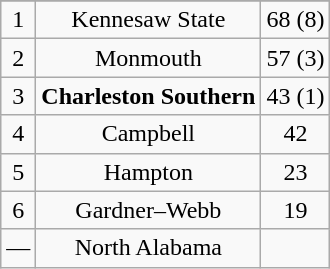<table class="wikitable" style="display: inline-table;">
<tr align="center">
</tr>
<tr align="center">
<td>1</td>
<td>Kennesaw State</td>
<td>68 (8)</td>
</tr>
<tr align="center">
<td>2</td>
<td>Monmouth</td>
<td>57 (3)</td>
</tr>
<tr align="center">
<td>3</td>
<td><strong>Charleston Southern</strong></td>
<td>43 (1)</td>
</tr>
<tr align="center">
<td>4</td>
<td>Campbell</td>
<td>42</td>
</tr>
<tr align="center">
<td>5</td>
<td>Hampton</td>
<td>23</td>
</tr>
<tr align="center">
<td>6</td>
<td>Gardner–Webb</td>
<td>19</td>
</tr>
<tr align="center">
<td>—</td>
<td>North Alabama</td>
<td></td>
</tr>
</table>
